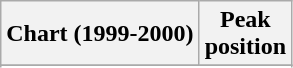<table class="wikitable sortable plainrowheaders" style="text-align:center">
<tr>
<th scope="col">Chart (1999-2000)</th>
<th scope="col">Peak<br> position</th>
</tr>
<tr>
</tr>
<tr>
</tr>
<tr>
</tr>
<tr>
</tr>
</table>
